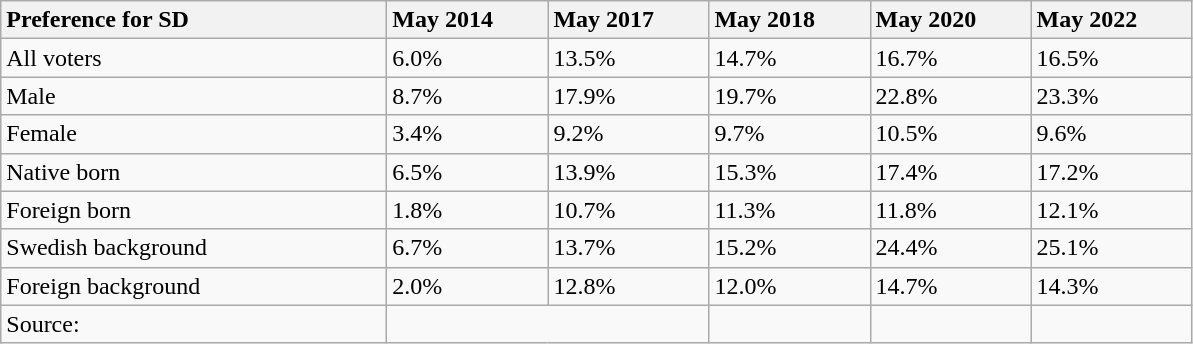<table class="wikitable">
<tr>
<th style="text-align:left; width:250px;">Preference for SD</th>
<th style="text-align:left; width:100px;">May 2014</th>
<th style="text-align:left; width:100px;">May 2017</th>
<th style="text-align:left; width:100px;">May 2018</th>
<th style="text-align:left; width:100px;">May 2020</th>
<th style="text-align:left; width:100px;">May 2022</th>
</tr>
<tr>
<td>All voters</td>
<td>6.0%</td>
<td>13.5%</td>
<td>14.7%</td>
<td>16.7%</td>
<td>16.5%</td>
</tr>
<tr>
<td>Male</td>
<td>8.7%</td>
<td>17.9%</td>
<td>19.7%</td>
<td>22.8%</td>
<td>23.3%</td>
</tr>
<tr>
<td>Female</td>
<td>3.4%</td>
<td>9.2%</td>
<td>9.7%</td>
<td>10.5%</td>
<td>9.6%</td>
</tr>
<tr>
<td>Native born</td>
<td>6.5%</td>
<td>13.9%</td>
<td>15.3%</td>
<td>17.4%</td>
<td>17.2%</td>
</tr>
<tr>
<td>Foreign born</td>
<td>1.8%</td>
<td>10.7%</td>
<td>11.3%</td>
<td>11.8%</td>
<td>12.1%</td>
</tr>
<tr>
<td>Swedish background</td>
<td>6.7%</td>
<td>13.7%</td>
<td>15.2%</td>
<td>24.4%</td>
<td>25.1%</td>
</tr>
<tr>
<td>Foreign background</td>
<td>2.0%</td>
<td>12.8%</td>
<td>12.0%</td>
<td>14.7%</td>
<td>14.3%</td>
</tr>
<tr>
<td>Source:</td>
<td colspan="2"></td>
<td></td>
<td></td>
<td><br></td>
</tr>
</table>
